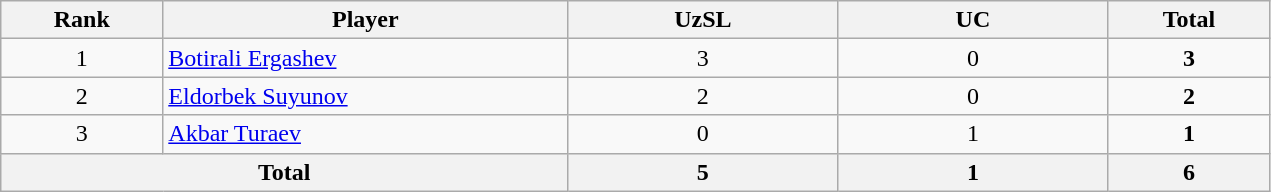<table class="wikitable" style="text-align:center;">
<tr>
<th width=6%>Rank</th>
<th width=15%>Player</th>
<th width=10%><abbr>UzSL</abbr></th>
<th width=10%><abbr>UC</abbr></th>
<th width=6%>Total</th>
</tr>
<tr>
<td>1</td>
<td align=left> <a href='#'>Botirali Ergashev</a></td>
<td>3</td>
<td>0</td>
<td><strong>3</strong></td>
</tr>
<tr>
<td>2</td>
<td align=left> <a href='#'>Eldorbek Suyunov</a></td>
<td>2</td>
<td>0</td>
<td><strong>2</strong></td>
</tr>
<tr>
<td>3</td>
<td align=left> <a href='#'>Akbar Turaev</a></td>
<td>0</td>
<td>1</td>
<td><strong>1</strong></td>
</tr>
<tr>
<th colspan=2>Total</th>
<th>5</th>
<th>1</th>
<th>6</th>
</tr>
</table>
